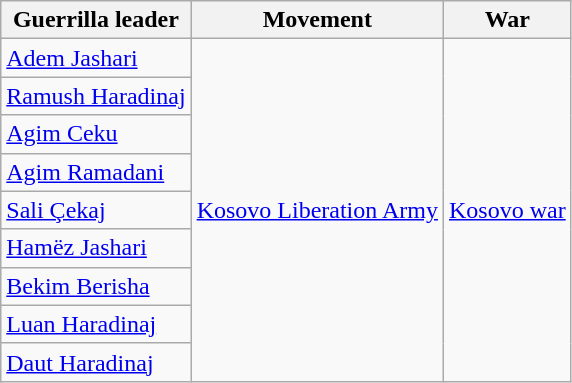<table class="wikitable">
<tr>
<th>Guerrilla leader</th>
<th>Movement</th>
<th>War</th>
</tr>
<tr>
<td><a href='#'>Adem Jashari</a></td>
<td rowspan="9"><a href='#'>Kosovo Liberation Army</a></td>
<td rowspan="9"><a href='#'>Kosovo war</a></td>
</tr>
<tr>
<td><a href='#'>Ramush Haradinaj</a></td>
</tr>
<tr>
<td><a href='#'>Agim Ceku</a></td>
</tr>
<tr>
<td><a href='#'>Agim Ramadani</a></td>
</tr>
<tr>
<td><a href='#'>Sali Çekaj</a></td>
</tr>
<tr>
<td><a href='#'>Hamëz Jashari</a></td>
</tr>
<tr>
<td><a href='#'>Bekim Berisha</a></td>
</tr>
<tr>
<td><a href='#'>Luan Haradinaj</a></td>
</tr>
<tr>
<td><a href='#'>Daut Haradinaj</a></td>
</tr>
</table>
